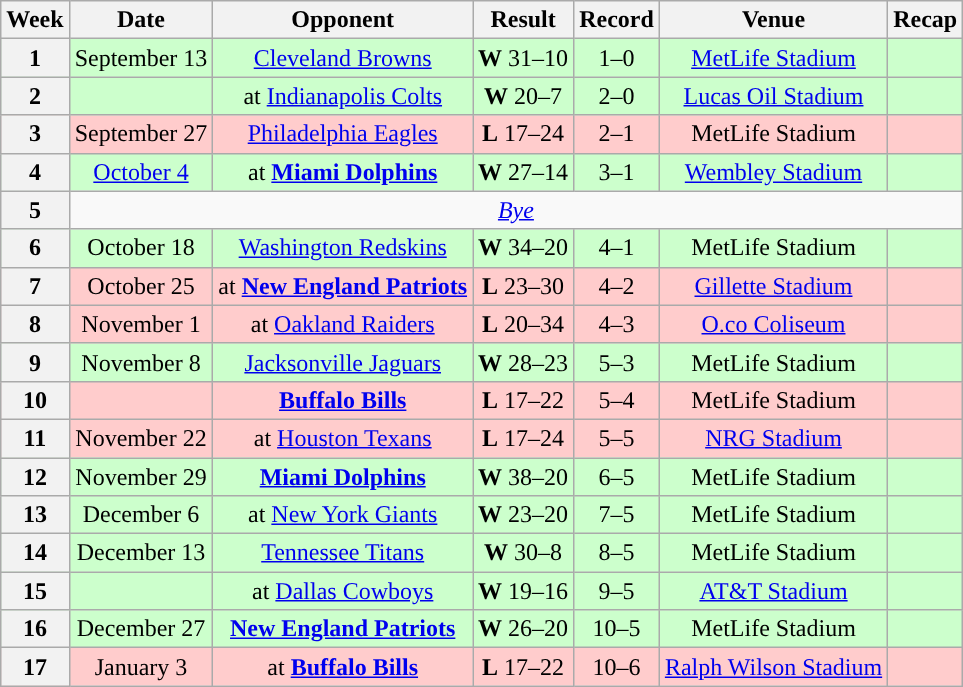<table class="wikitable" style="text-align:center">
<tr>
<th>Week</th>
<th>Date</th>
<th>Opponent</th>
<th>Result</th>
<th>Record</th>
<th>Venue</th>
<th>Recap</th>
</tr>
<tr style="background:#cfc">
<th>1</th>
<td>September 13</td>
<td><a href='#'>Cleveland Browns</a></td>
<td><strong>W</strong> 31–10</td>
<td>1–0</td>
<td><a href='#'>MetLife Stadium</a></td>
<td></td>
</tr>
<tr style="background:#cfc">
<th>2</th>
<td></td>
<td>at <a href='#'>Indianapolis Colts</a></td>
<td><strong>W</strong> 20–7</td>
<td>2–0</td>
<td><a href='#'>Lucas Oil Stadium</a></td>
<td></td>
</tr>
<tr style="background:#fcc">
<th>3</th>
<td>September 27</td>
<td><a href='#'>Philadelphia Eagles</a></td>
<td><strong>L</strong> 17–24</td>
<td>2–1</td>
<td>MetLife Stadium</td>
<td></td>
</tr>
<tr style="background:#cfc">
<th>4</th>
<td><a href='#'>October 4</a></td>
<td>at <strong><a href='#'>Miami Dolphins</a></strong></td>
<td><strong>W</strong> 27–14</td>
<td>3–1</td>
<td> <a href='#'>Wembley Stadium</a> </td>
<td></td>
</tr>
<tr>
<th>5</th>
<td colspan="6"><em><a href='#'>Bye</a></em></td>
</tr>
<tr style="background:#cfc">
<th>6</th>
<td>October 18</td>
<td><a href='#'>Washington Redskins</a></td>
<td><strong>W</strong> 34–20</td>
<td>4–1</td>
<td>MetLife Stadium</td>
<td></td>
</tr>
<tr style="background:#fcc">
<th>7</th>
<td>October 25</td>
<td>at <strong><a href='#'>New England Patriots</a></strong></td>
<td><strong>L</strong> 23–30</td>
<td>4–2</td>
<td><a href='#'>Gillette Stadium</a></td>
<td></td>
</tr>
<tr style="background:#fcc">
<th>8</th>
<td>November 1</td>
<td>at <a href='#'>Oakland Raiders</a></td>
<td><strong>L</strong> 20–34</td>
<td>4–3</td>
<td><a href='#'>O.co Coliseum</a></td>
<td></td>
</tr>
<tr style="background:#cfc">
<th>9</th>
<td>November 8</td>
<td><a href='#'>Jacksonville Jaguars</a></td>
<td><strong>W</strong> 28–23</td>
<td>5–3</td>
<td>MetLife Stadium</td>
<td></td>
</tr>
<tr style="background:#fcc">
<th>10</th>
<td></td>
<td><strong><a href='#'>Buffalo Bills</a></strong></td>
<td><strong>L</strong> 17–22</td>
<td>5–4</td>
<td>MetLife Stadium</td>
<td></td>
</tr>
<tr style="background:#fcc">
<th>11</th>
<td>November 22</td>
<td>at <a href='#'>Houston Texans</a></td>
<td><strong>L</strong> 17–24</td>
<td>5–5</td>
<td><a href='#'>NRG Stadium</a></td>
<td></td>
</tr>
<tr style="background:#cfc">
<th>12</th>
<td>November 29</td>
<td><strong><a href='#'>Miami Dolphins</a></strong></td>
<td><strong>W</strong> 38–20</td>
<td>6–5</td>
<td>MetLife Stadium</td>
<td></td>
</tr>
<tr style="background:#cfc">
<th>13</th>
<td>December 6</td>
<td>at <a href='#'>New York Giants</a></td>
<td><strong>W</strong> 23–20 </td>
<td>7–5</td>
<td>MetLife Stadium</td>
<td></td>
</tr>
<tr style="background:#cfc">
<th>14</th>
<td>December 13</td>
<td><a href='#'>Tennessee Titans</a></td>
<td><strong>W</strong> 30–8</td>
<td>8–5</td>
<td>MetLife Stadium</td>
<td></td>
</tr>
<tr style="background:#cfc">
<th>15</th>
<td></td>
<td>at <a href='#'>Dallas Cowboys</a></td>
<td><strong>W</strong> 19–16</td>
<td>9–5</td>
<td><a href='#'>AT&T Stadium</a></td>
<td></td>
</tr>
<tr style="background:#cfc">
<th>16</th>
<td>December 27</td>
<td><strong><a href='#'>New England Patriots</a></strong></td>
<td><strong>W</strong> 26–20 </td>
<td>10–5</td>
<td>MetLife Stadium</td>
<td></td>
</tr>
<tr style="background:#fcc">
<th>17</th>
<td>January 3</td>
<td>at <strong><a href='#'>Buffalo Bills</a></strong></td>
<td><strong>L</strong> 17–22</td>
<td>10–6</td>
<td><a href='#'>Ralph Wilson Stadium</a></td>
<td></td>
</tr>
</table>
